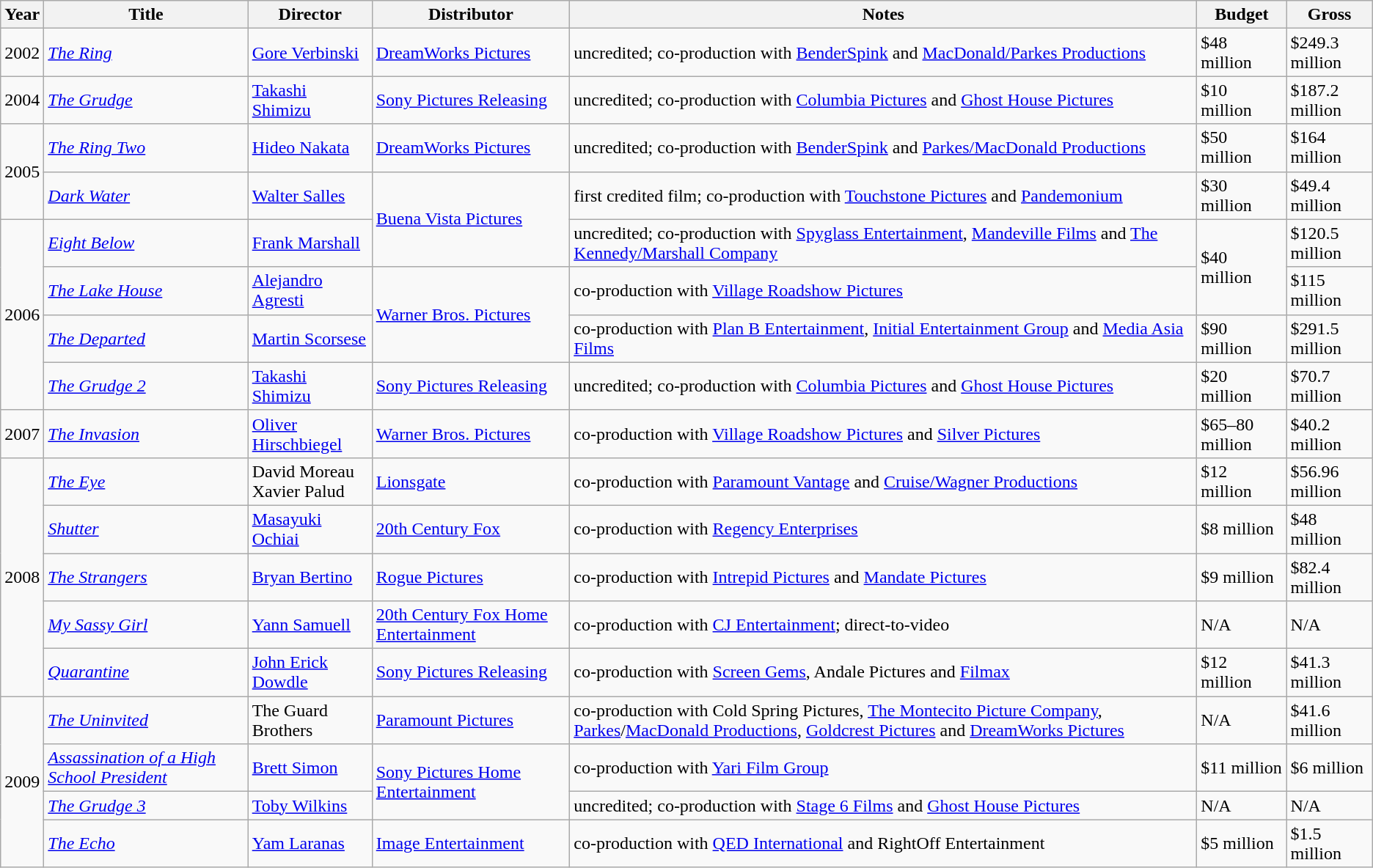<table class="wikitable sortable">
<tr>
<th>Year</th>
<th>Title</th>
<th>Director</th>
<th>Distributor</th>
<th>Notes</th>
<th>Budget</th>
<th>Gross</th>
</tr>
<tr>
<td>2002</td>
<td><em><a href='#'>The Ring</a></em></td>
<td><a href='#'>Gore Verbinski</a></td>
<td><a href='#'>DreamWorks Pictures</a></td>
<td>uncredited; co-production with <a href='#'>BenderSpink</a> and <a href='#'>MacDonald/Parkes Productions</a></td>
<td>$48 million</td>
<td>$249.3 million</td>
</tr>
<tr>
<td>2004</td>
<td><em><a href='#'>The Grudge</a></em></td>
<td><a href='#'>Takashi Shimizu</a></td>
<td><a href='#'>Sony Pictures Releasing</a></td>
<td>uncredited; co-production with <a href='#'>Columbia Pictures</a> and <a href='#'>Ghost House Pictures</a></td>
<td>$10 million</td>
<td>$187.2 million</td>
</tr>
<tr>
<td rowspan="2">2005</td>
<td><em><a href='#'>The Ring Two</a></em></td>
<td><a href='#'>Hideo Nakata</a></td>
<td><a href='#'>DreamWorks Pictures</a></td>
<td>uncredited; co-production with <a href='#'>BenderSpink</a> and <a href='#'>Parkes/MacDonald Productions</a></td>
<td>$50 million</td>
<td>$164 million</td>
</tr>
<tr>
<td><em><a href='#'>Dark Water</a></em></td>
<td><a href='#'>Walter Salles</a></td>
<td rowspan="2"><a href='#'>Buena Vista Pictures</a></td>
<td>first credited film; co-production with <a href='#'>Touchstone Pictures</a> and <a href='#'>Pandemonium</a></td>
<td>$30 million</td>
<td>$49.4 million</td>
</tr>
<tr>
<td rowspan="4">2006</td>
<td><em><a href='#'>Eight Below</a></em></td>
<td><a href='#'>Frank Marshall</a></td>
<td>uncredited; co-production with <a href='#'>Spyglass Entertainment</a>, <a href='#'>Mandeville Films</a> and <a href='#'>The Kennedy/Marshall Company</a></td>
<td rowspan="2">$40 million</td>
<td>$120.5 million</td>
</tr>
<tr>
<td><em><a href='#'>The Lake House</a></em></td>
<td><a href='#'>Alejandro Agresti</a></td>
<td rowspan="2"><a href='#'>Warner Bros. Pictures</a></td>
<td>co-production with <a href='#'>Village Roadshow Pictures</a></td>
<td>$115 million</td>
</tr>
<tr>
<td><em><a href='#'>The Departed</a></em></td>
<td><a href='#'>Martin Scorsese</a></td>
<td>co-production with <a href='#'>Plan B Entertainment</a>, <a href='#'>Initial Entertainment Group</a> and <a href='#'>Media Asia Films</a></td>
<td>$90 million</td>
<td>$291.5 million</td>
</tr>
<tr>
<td><em><a href='#'>The Grudge 2</a></em></td>
<td><a href='#'>Takashi Shimizu</a></td>
<td><a href='#'>Sony Pictures Releasing</a></td>
<td>uncredited; co-production with <a href='#'>Columbia Pictures</a> and <a href='#'>Ghost House Pictures</a></td>
<td>$20 million</td>
<td>$70.7 million</td>
</tr>
<tr>
<td>2007</td>
<td><em><a href='#'>The Invasion</a></em></td>
<td><a href='#'>Oliver Hirschbiegel</a></td>
<td><a href='#'>Warner Bros. Pictures</a></td>
<td>co-production with <a href='#'>Village Roadshow Pictures</a> and <a href='#'>Silver Pictures</a></td>
<td>$65–80 million</td>
<td>$40.2 million</td>
</tr>
<tr>
<td rowspan="5">2008</td>
<td><em><a href='#'>The Eye</a></em></td>
<td>David Moreau<br>Xavier Palud</td>
<td><a href='#'>Lionsgate</a></td>
<td>co-production with <a href='#'>Paramount Vantage</a> and <a href='#'>Cruise/Wagner Productions</a></td>
<td>$12 million</td>
<td>$56.96 million</td>
</tr>
<tr>
<td><em><a href='#'>Shutter</a></em></td>
<td><a href='#'>Masayuki Ochiai</a></td>
<td><a href='#'>20th Century Fox</a></td>
<td>co-production with <a href='#'>Regency Enterprises</a></td>
<td>$8 million</td>
<td>$48 million</td>
</tr>
<tr>
<td><em><a href='#'>The Strangers</a></em></td>
<td><a href='#'>Bryan Bertino</a></td>
<td><a href='#'>Rogue Pictures</a></td>
<td>co-production with <a href='#'>Intrepid Pictures</a> and <a href='#'>Mandate Pictures</a></td>
<td>$9 million</td>
<td>$82.4 million</td>
</tr>
<tr>
<td><em><a href='#'>My Sassy Girl</a></em></td>
<td><a href='#'>Yann Samuell</a></td>
<td><a href='#'>20th Century Fox Home Entertainment</a></td>
<td>co-production with <a href='#'>CJ Entertainment</a>; direct-to-video</td>
<td>N/A</td>
<td>N/A</td>
</tr>
<tr>
<td><em><a href='#'>Quarantine</a></em></td>
<td><a href='#'>John Erick Dowdle</a></td>
<td><a href='#'>Sony Pictures Releasing</a></td>
<td>co-production with <a href='#'>Screen Gems</a>, Andale Pictures and <a href='#'>Filmax</a></td>
<td>$12 million</td>
<td>$41.3 million</td>
</tr>
<tr>
<td rowspan="4">2009</td>
<td><em><a href='#'>The Uninvited</a></em></td>
<td>The Guard Brothers</td>
<td><a href='#'>Paramount Pictures</a></td>
<td>co-production with Cold Spring Pictures, <a href='#'>The Montecito Picture Company</a>, <a href='#'>Parkes</a>/<a href='#'>MacDonald Productions</a>, <a href='#'>Goldcrest Pictures</a> and <a href='#'>DreamWorks Pictures</a></td>
<td>N/A</td>
<td>$41.6 million</td>
</tr>
<tr>
<td><em><a href='#'>Assassination of a High School President</a></em></td>
<td><a href='#'>Brett Simon</a></td>
<td rowspan="2"><a href='#'>Sony Pictures Home Entertainment</a></td>
<td>co-production with <a href='#'>Yari Film Group</a></td>
<td>$11 million</td>
<td>$6 million</td>
</tr>
<tr>
<td><em><a href='#'>The Grudge 3</a></em></td>
<td><a href='#'>Toby Wilkins</a></td>
<td>uncredited; co-production with <a href='#'>Stage 6 Films</a> and <a href='#'>Ghost House Pictures</a></td>
<td>N/A</td>
<td>N/A</td>
</tr>
<tr>
<td><em><a href='#'>The Echo</a></em></td>
<td><a href='#'>Yam Laranas</a></td>
<td><a href='#'>Image Entertainment</a></td>
<td>co-production with <a href='#'>QED International</a> and RightOff Entertainment</td>
<td>$5 million</td>
<td>$1.5 million</td>
</tr>
</table>
